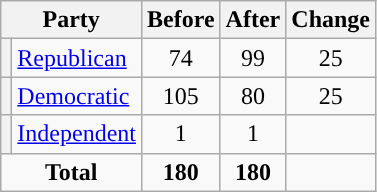<table class="wikitable" style="text-align:center;">
<tr>
<th colspan="2">Party</th>
<th>Before</th>
<th>After</th>
<th>Change</th>
</tr>
<tr>
<th style="background-color:"></th>
<td style="text-align:left;"><a href='#'>Republican</a></td>
<td>74</td>
<td>99</td>
<td> 25</td>
</tr>
<tr>
<th style="background-color:"></th>
<td style="text-align:left;"><a href='#'>Democratic</a></td>
<td>105</td>
<td>80</td>
<td> 25</td>
</tr>
<tr>
<th style="background-color:"></th>
<td style="text-align:left;"><a href='#'>Independent</a></td>
<td>1</td>
<td>1</td>
<td></td>
</tr>
<tr>
<td colspan="2"><strong>Total</strong></td>
<td><strong>180</strong></td>
<td><strong>180</strong></td>
<td></td>
</tr>
</table>
